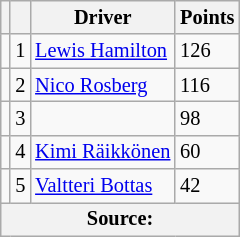<table class="wikitable" style="font-size: 85%;">
<tr>
<th></th>
<th></th>
<th>Driver</th>
<th>Points</th>
</tr>
<tr>
<td align="left"></td>
<td align="center">1</td>
<td> <a href='#'>Lewis Hamilton</a></td>
<td align="left">126</td>
</tr>
<tr>
<td align="left"></td>
<td align="center">2</td>
<td> <a href='#'>Nico Rosberg</a></td>
<td align="left">116</td>
</tr>
<tr>
<td align="left"></td>
<td align="center">3</td>
<td></td>
<td align="left">98</td>
</tr>
<tr>
<td align="left"></td>
<td align="center">4</td>
<td> <a href='#'>Kimi Räikkönen</a></td>
<td align="left">60</td>
</tr>
<tr>
<td align="left"></td>
<td align="center">5</td>
<td> <a href='#'>Valtteri Bottas</a></td>
<td align="left">42</td>
</tr>
<tr>
<th colspan=4>Source:</th>
</tr>
</table>
